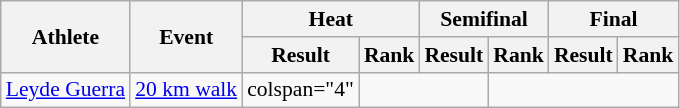<table class="wikitable" style="font-size:90%">
<tr>
<th rowspan="2">Athlete</th>
<th rowspan="2">Event</th>
<th colspan="2">Heat</th>
<th colspan="2">Semifinal</th>
<th colspan="2">Final</th>
</tr>
<tr>
<th>Result</th>
<th>Rank</th>
<th>Result</th>
<th>Rank</th>
<th>Result</th>
<th>Rank</th>
</tr>
<tr style=text-align:center>
<td style=text-align:left><a href='#'>Leyde Guerra</a></td>
<td style=text-align:left><a href='#'>20 km walk</a></td>
<td>colspan="4" </td>
<td colspan="2"></td>
</tr>
</table>
